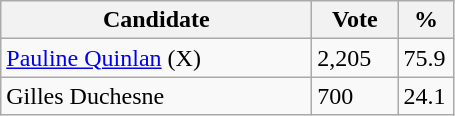<table class="wikitable">
<tr>
<th bgcolor="#DDDDFF" width="200px">Candidate</th>
<th bgcolor="#DDDDFF" width="50px">Vote</th>
<th bgcolor="#DDDDFF" width="30px">%</th>
</tr>
<tr>
<td><a href='#'>Pauline Quinlan</a> (X)</td>
<td>2,205</td>
<td>75.9</td>
</tr>
<tr>
<td>Gilles Duchesne</td>
<td>700</td>
<td>24.1</td>
</tr>
</table>
